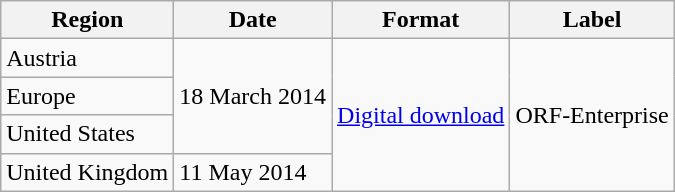<table class=wikitable>
<tr>
<th>Region</th>
<th>Date</th>
<th>Format</th>
<th>Label</th>
</tr>
<tr>
<td>Austria</td>
<td rowspan="3">18 March 2014</td>
<td rowspan="4"><a href='#'>Digital download</a></td>
<td rowspan="4">ORF-Enterprise</td>
</tr>
<tr>
<td>Europe</td>
</tr>
<tr>
<td>United States</td>
</tr>
<tr>
<td>United Kingdom</td>
<td>11 May 2014</td>
</tr>
</table>
